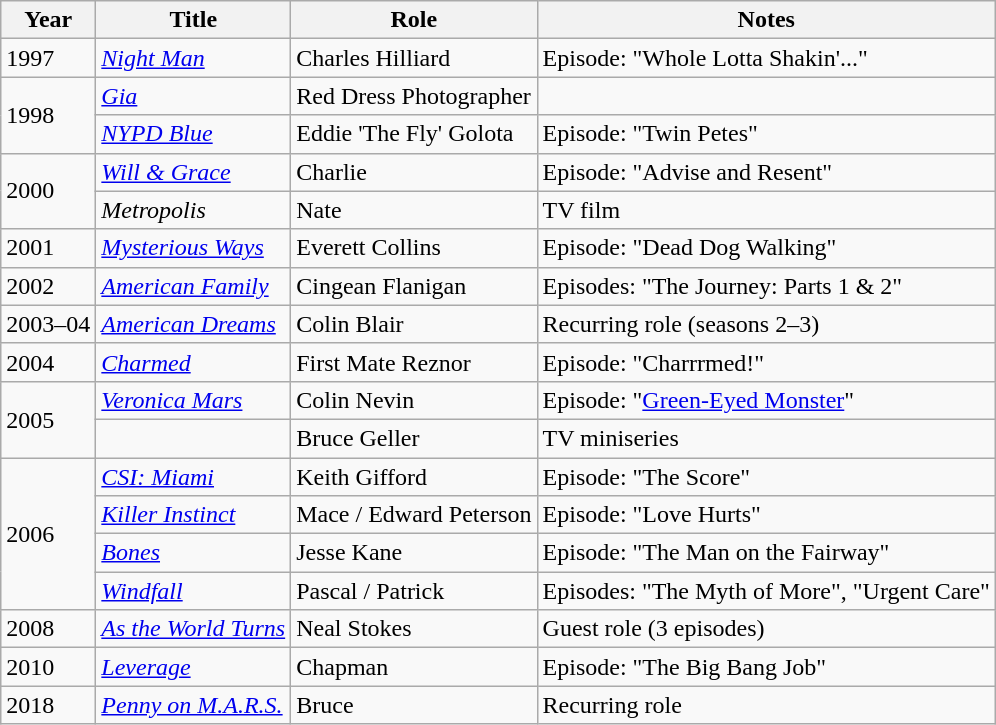<table class="wikitable sortable">
<tr>
<th>Year</th>
<th>Title</th>
<th>Role</th>
<th class="unsortable">Notes</th>
</tr>
<tr>
<td>1997</td>
<td><em><a href='#'>Night Man</a></em></td>
<td>Charles Hilliard</td>
<td>Episode: "Whole Lotta Shakin'..."</td>
</tr>
<tr>
<td rowspan=2>1998</td>
<td><em><a href='#'>Gia</a></em></td>
<td>Red Dress Photographer</td>
<td></td>
</tr>
<tr>
<td><em><a href='#'>NYPD Blue</a></em></td>
<td>Eddie 'The Fly' Golota</td>
<td>Episode: "Twin Petes"</td>
</tr>
<tr>
<td rowspan=2>2000</td>
<td><em><a href='#'>Will & Grace</a></em></td>
<td>Charlie</td>
<td>Episode: "Advise and Resent"</td>
</tr>
<tr>
<td><em>Metropolis</em></td>
<td>Nate</td>
<td>TV film</td>
</tr>
<tr>
<td>2001</td>
<td><em><a href='#'>Mysterious Ways</a></em></td>
<td>Everett Collins</td>
<td>Episode: "Dead Dog Walking"</td>
</tr>
<tr>
<td>2002</td>
<td><em><a href='#'>American Family</a></em></td>
<td>Cingean Flanigan</td>
<td>Episodes: "The Journey: Parts 1 & 2"</td>
</tr>
<tr>
<td>2003–04</td>
<td><em><a href='#'>American Dreams</a></em></td>
<td>Colin Blair</td>
<td>Recurring role (seasons 2–3)</td>
</tr>
<tr>
<td>2004</td>
<td><em><a href='#'>Charmed</a></em></td>
<td>First Mate Reznor</td>
<td>Episode: "Charrrmed!"</td>
</tr>
<tr>
<td rowspan=2>2005</td>
<td><em><a href='#'>Veronica Mars</a></em></td>
<td>Colin Nevin</td>
<td>Episode: "<a href='#'>Green-Eyed Monster</a>"</td>
</tr>
<tr>
<td><em></em></td>
<td>Bruce Geller</td>
<td>TV miniseries</td>
</tr>
<tr>
<td rowspan=4>2006</td>
<td><em><a href='#'>CSI: Miami</a></em></td>
<td>Keith Gifford</td>
<td>Episode: "The Score"</td>
</tr>
<tr>
<td><em><a href='#'>Killer Instinct</a></em></td>
<td>Mace / Edward Peterson</td>
<td>Episode: "Love Hurts"</td>
</tr>
<tr>
<td><em><a href='#'>Bones</a></em></td>
<td>Jesse Kane</td>
<td>Episode: "The Man on the Fairway"</td>
</tr>
<tr>
<td><em><a href='#'>Windfall</a></em></td>
<td>Pascal / Patrick</td>
<td>Episodes: "The Myth of More", "Urgent Care"</td>
</tr>
<tr>
<td>2008</td>
<td><em><a href='#'>As the World Turns</a></em></td>
<td>Neal Stokes</td>
<td>Guest role (3 episodes)</td>
</tr>
<tr>
<td>2010</td>
<td><em><a href='#'>Leverage</a></em></td>
<td>Chapman</td>
<td>Episode: "The Big Bang Job"</td>
</tr>
<tr>
<td>2018</td>
<td><em><a href='#'>Penny on M.A.R.S.</a></em></td>
<td>Bruce</td>
<td>Recurring role</td>
</tr>
</table>
